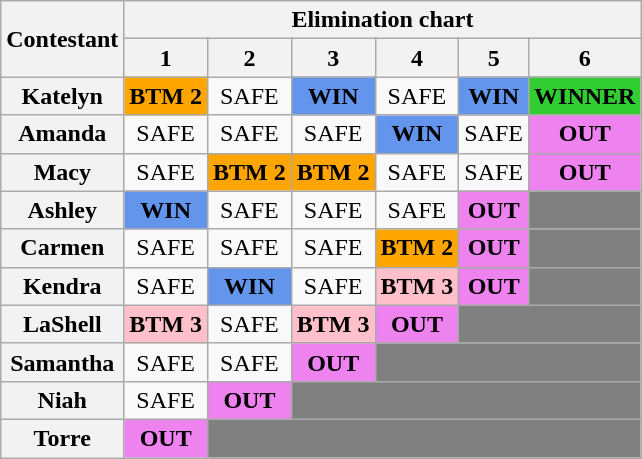<table class="wikitable" style="text-align:center">
<tr>
<th rowspan="2">Contestant</th>
<th colspan="8">Elimination chart</th>
</tr>
<tr>
<th>1</th>
<th>2</th>
<th>3</th>
<th>4</th>
<th>5</th>
<th>6</th>
</tr>
<tr>
<th>Katelyn</th>
<td bgcolor="orange"><strong>BTM 2</strong></td>
<td>SAFE</td>
<td bgcolor="cornflowerblue"><strong>WIN</strong></td>
<td>SAFE</td>
<td bgcolor="cornflowerblue"><strong>WIN</strong></td>
<td bgcolor="limegreen"><strong>WINNER</strong></td>
</tr>
<tr>
<th>Amanda</th>
<td>SAFE</td>
<td>SAFE</td>
<td>SAFE</td>
<td bgcolor="cornflowerblue"><strong>WIN</strong></td>
<td>SAFE</td>
<td bgcolor="violet"><strong>OUT</strong></td>
</tr>
<tr>
<th>Macy</th>
<td>SAFE</td>
<td bgcolor="orange"><strong>BTM 2</strong></td>
<td bgcolor="orange"><strong>BTM 2</strong></td>
<td>SAFE</td>
<td>SAFE</td>
<td bgcolor="violet"><strong>OUT</strong></td>
</tr>
<tr>
<th>Ashley</th>
<td bgcolor="cornflowerblue"><strong>WIN</strong></td>
<td>SAFE</td>
<td>SAFE</td>
<td>SAFE</td>
<td bgcolor="violet"><strong>OUT</strong></td>
<td colspan="1" bgcolor="gray"></td>
</tr>
<tr>
<th>Carmen</th>
<td>SAFE</td>
<td>SAFE</td>
<td>SAFE</td>
<td bgcolor="orange"><strong>BTM 2</strong></td>
<td bgcolor="violet"><strong>OUT</strong></td>
<td colspan="1" bgcolor="gray"></td>
</tr>
<tr>
<th>Kendra</th>
<td>SAFE</td>
<td bgcolor="cornflowerblue"><strong>WIN</strong></td>
<td>SAFE</td>
<td bgcolor="pink"><strong>BTM 3</strong></td>
<td bgcolor="violet"><strong>OUT</strong></td>
<td colspan="1" bgcolor="gray"></td>
</tr>
<tr>
<th>LaShell</th>
<td bgcolor="pink"><strong>BTM 3</strong></td>
<td>SAFE</td>
<td bgcolor="pink"><strong>BTM 3</strong></td>
<td bgcolor="violet"><strong>OUT</strong></td>
<td colspan="2" bgcolor="gray"></td>
</tr>
<tr>
<th>Samantha</th>
<td>SAFE</td>
<td>SAFE</td>
<td bgcolor="violet"><strong>OUT</strong></td>
<td colspan="3" bgcolor="gray"></td>
</tr>
<tr>
<th>Niah</th>
<td>SAFE</td>
<td bgcolor="violet"><strong>OUT</strong></td>
<td colspan="4" bgcolor="gray"></td>
</tr>
<tr>
<th>Torre</th>
<td bgcolor="violet"><strong>OUT</strong></td>
<td colspan="5" bgcolor="gray"></td>
</tr>
</table>
